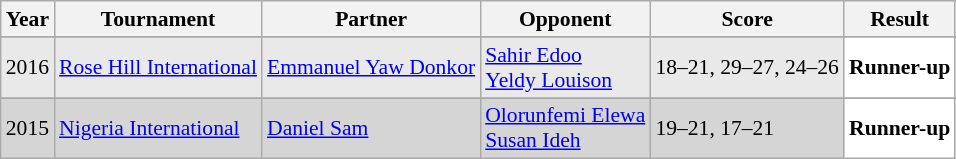<table class="sortable wikitable" style="font-size: 90%;">
<tr>
<th>Year</th>
<th>Tournament</th>
<th>Partner</th>
<th>Opponent</th>
<th>Score</th>
<th>Result</th>
</tr>
<tr>
</tr>
<tr style="background:#E9E9E9">
<td align="center">2016</td>
<td align="left"><a href='#'>Rose Hill International</a></td>
<td align="left"> <a href='#'>Emmanuel Yaw Donkor</a></td>
<td align="left"> <a href='#'>Sahir Edoo</a><br> <a href='#'>Yeldy Louison</a></td>
<td align="left">18–21, 29–27, 24–26</td>
<td style="text-align:left; background:white"> <strong>Runner-up</strong></td>
</tr>
<tr>
</tr>
<tr style="background:#D5D5D5">
<td align="center">2015</td>
<td align="left"><a href='#'>Nigeria International</a></td>
<td align="left"> <a href='#'>Daniel Sam</a></td>
<td align="left"> <a href='#'>Olorunfemi Elewa</a><br> <a href='#'>Susan Ideh</a></td>
<td align="left">19–21, 17–21</td>
<td style="text-align:left; background:white"> <strong>Runner-up</strong></td>
</tr>
</table>
